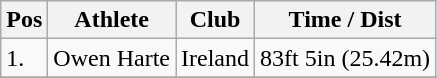<table class="wikitable">
<tr>
<th>Pos</th>
<th>Athlete</th>
<th>Club</th>
<th>Time / Dist</th>
</tr>
<tr>
<td>1.</td>
<td>Owen Harte</td>
<td>Ireland</td>
<td>83ft 5in (25.42m)</td>
</tr>
<tr>
</tr>
</table>
